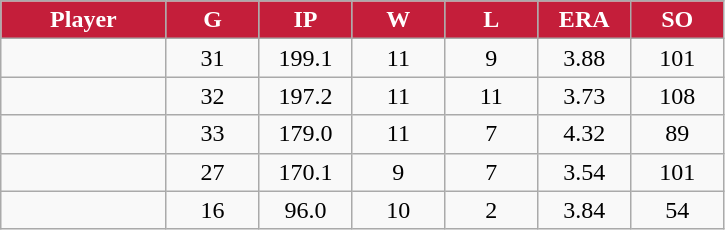<table class="wikitable sortable">
<tr>
<th style="background:#c41e3a;color:white;" width="16%">Player</th>
<th style="background:#c41e3a;color:white;" width="9%">G</th>
<th style="background:#c41e3a;color:white;" width="9%">IP</th>
<th style="background:#c41e3a;color:white;" width="9%">W</th>
<th style="background:#c41e3a;color:white;" width="9%">L</th>
<th style="background:#c41e3a;color:white;" width="9%">ERA</th>
<th style="background:#c41e3a;color:white;" width="9%">SO</th>
</tr>
<tr align="center">
<td></td>
<td>31</td>
<td>199.1</td>
<td>11</td>
<td>9</td>
<td>3.88</td>
<td>101</td>
</tr>
<tr align="center">
<td></td>
<td>32</td>
<td>197.2</td>
<td>11</td>
<td>11</td>
<td>3.73</td>
<td>108</td>
</tr>
<tr align="center">
<td></td>
<td>33</td>
<td>179.0</td>
<td>11</td>
<td>7</td>
<td>4.32</td>
<td>89</td>
</tr>
<tr align="center">
<td></td>
<td>27</td>
<td>170.1</td>
<td>9</td>
<td>7</td>
<td>3.54</td>
<td>101</td>
</tr>
<tr align="center">
<td></td>
<td>16</td>
<td>96.0</td>
<td>10</td>
<td>2</td>
<td>3.84</td>
<td>54</td>
</tr>
</table>
